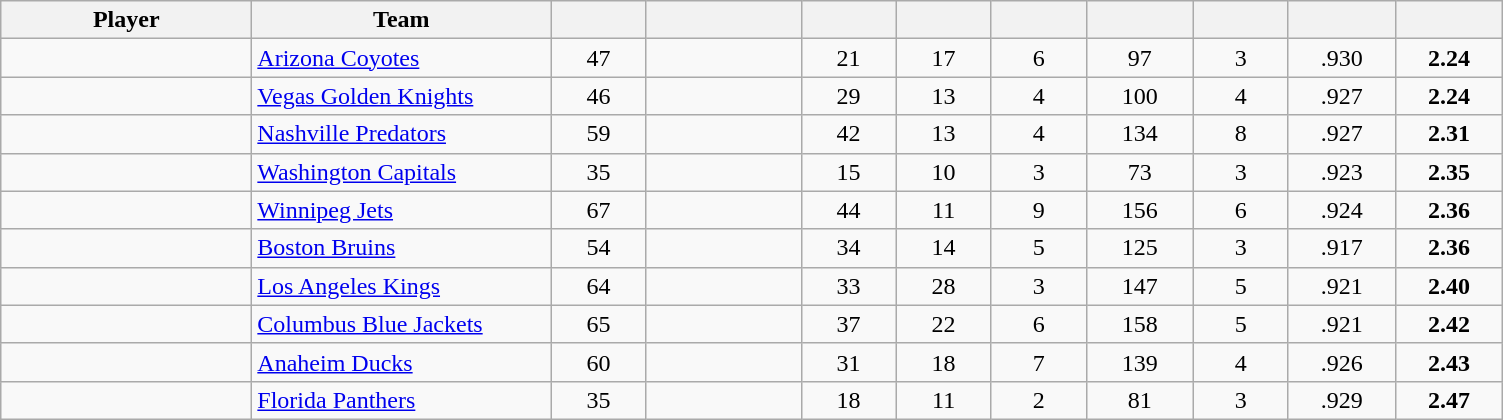<table class="wikitable sortable">
<tr>
<th style="width: 10em;">Player</th>
<th style="width: 12em;">Team</th>
<th style="width: 3.5em;"></th>
<th style="width: 6em;"></th>
<th style="width: 3.5em;"></th>
<th style="width: 3.5em;"></th>
<th style="width: 3.5em;"></th>
<th style="width: 4em;"></th>
<th style="width: 3.5em;"></th>
<th style="width: 4em;"></th>
<th style="width: 4em;"></th>
</tr>
<tr style="text-align:center;">
<td style="text-align:left;"></td>
<td style="text-align:left;"><a href='#'>Arizona Coyotes</a></td>
<td>47</td>
<td></td>
<td>21</td>
<td>17</td>
<td>6</td>
<td>97</td>
<td>3</td>
<td>.930</td>
<td><strong>2.24</strong></td>
</tr>
<tr style="text-align:center;">
<td style="text-align:left;"></td>
<td style="text-align:left;"><a href='#'>Vegas Golden Knights</a></td>
<td>46</td>
<td></td>
<td>29</td>
<td>13</td>
<td>4</td>
<td>100</td>
<td>4</td>
<td>.927</td>
<td><strong>2.24</strong></td>
</tr>
<tr style="text-align:center;">
<td style="text-align:left;"></td>
<td style="text-align:left;"><a href='#'>Nashville Predators</a></td>
<td>59</td>
<td></td>
<td>42</td>
<td>13</td>
<td>4</td>
<td>134</td>
<td>8</td>
<td>.927</td>
<td><strong>2.31</strong></td>
</tr>
<tr style="text-align:center;">
<td style="text-align:left;"></td>
<td style="text-align:left;"><a href='#'>Washington Capitals</a></td>
<td>35</td>
<td></td>
<td>15</td>
<td>10</td>
<td>3</td>
<td>73</td>
<td>3</td>
<td>.923</td>
<td><strong>2.35</strong></td>
</tr>
<tr style="text-align:center;">
<td style="text-align:left;"></td>
<td style="text-align:left;"><a href='#'>Winnipeg Jets</a></td>
<td>67</td>
<td></td>
<td>44</td>
<td>11</td>
<td>9</td>
<td>156</td>
<td>6</td>
<td>.924</td>
<td><strong>2.36</strong></td>
</tr>
<tr style="text-align:center;">
<td style="text-align:left;"></td>
<td style="text-align:left;"><a href='#'>Boston Bruins</a></td>
<td>54</td>
<td></td>
<td>34</td>
<td>14</td>
<td>5</td>
<td>125</td>
<td>3</td>
<td>.917</td>
<td><strong>2.36</strong></td>
</tr>
<tr style="text-align:center;">
<td style="text-align:left;"></td>
<td style="text-align:left;"><a href='#'>Los Angeles Kings</a></td>
<td>64</td>
<td></td>
<td>33</td>
<td>28</td>
<td>3</td>
<td>147</td>
<td>5</td>
<td>.921</td>
<td><strong>2.40</strong></td>
</tr>
<tr style="text-align:center;">
<td style="text-align:left;"></td>
<td style="text-align:left;"><a href='#'>Columbus Blue Jackets</a></td>
<td>65</td>
<td></td>
<td>37</td>
<td>22</td>
<td>6</td>
<td>158</td>
<td>5</td>
<td>.921</td>
<td><strong>2.42</strong></td>
</tr>
<tr style="text-align:center;">
<td style="text-align:left;"></td>
<td style="text-align:left;"><a href='#'>Anaheim Ducks</a></td>
<td>60</td>
<td></td>
<td>31</td>
<td>18</td>
<td>7</td>
<td>139</td>
<td>4</td>
<td>.926</td>
<td><strong>2.43</strong></td>
</tr>
<tr style="text-align:center;">
<td style="text-align:left;"></td>
<td style="text-align:left;"><a href='#'>Florida Panthers</a></td>
<td>35</td>
<td></td>
<td>18</td>
<td>11</td>
<td>2</td>
<td>81</td>
<td>3</td>
<td>.929</td>
<td><strong>2.47</strong></td>
</tr>
</table>
